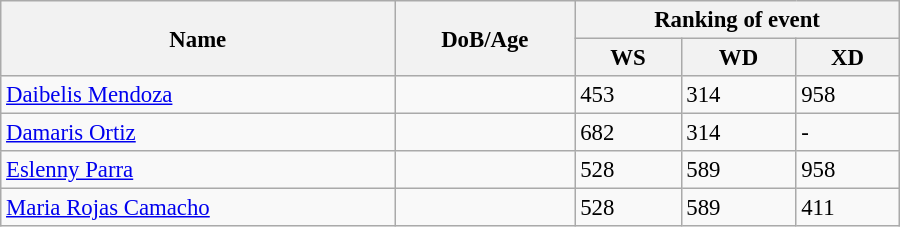<table class="wikitable" style="width:600px; font-size:95%;">
<tr>
<th rowspan="2" align="left">Name</th>
<th rowspan="2" align="left">DoB/Age</th>
<th colspan="3" align="center">Ranking of event</th>
</tr>
<tr>
<th align="center">WS</th>
<th>WD</th>
<th align="center">XD</th>
</tr>
<tr>
<td><a href='#'>Daibelis Mendoza</a></td>
<td></td>
<td>453</td>
<td>314</td>
<td>958</td>
</tr>
<tr>
<td><a href='#'>Damaris Ortiz</a></td>
<td></td>
<td>682</td>
<td>314</td>
<td>-</td>
</tr>
<tr>
<td><a href='#'>Eslenny Parra</a></td>
<td></td>
<td>528</td>
<td>589</td>
<td>958</td>
</tr>
<tr>
<td><a href='#'>Maria Rojas Camacho</a></td>
<td></td>
<td>528</td>
<td>589</td>
<td>411</td>
</tr>
</table>
